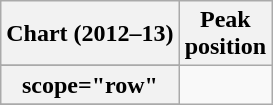<table class="wikitable sortable plainrowheaders">
<tr>
<th>Chart (2012–13)</th>
<th>Peak<br>position</th>
</tr>
<tr>
</tr>
<tr>
<th>scope="row" </th>
</tr>
<tr>
</tr>
</table>
